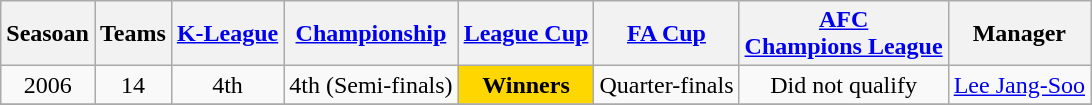<table class="wikitable" style="text-align:center">
<tr>
<th>Seasoan</th>
<th>Teams</th>
<th><a href='#'>K-League</a></th>
<th><a href='#'>Championship</a></th>
<th><a href='#'>League Cup</a></th>
<th><a href='#'>FA Cup</a></th>
<th><a href='#'>AFC<br>Champions League</a></th>
<th>Manager</th>
</tr>
<tr>
<td>2006</td>
<td>14</td>
<td>4th</td>
<td>4th (Semi-finals)</td>
<td bgcolor=gold><strong>Winners</strong></td>
<td>Quarter-finals</td>
<td>Did not qualify</td>
<td align=left> <a href='#'>Lee Jang-Soo</a></td>
</tr>
<tr>
</tr>
</table>
